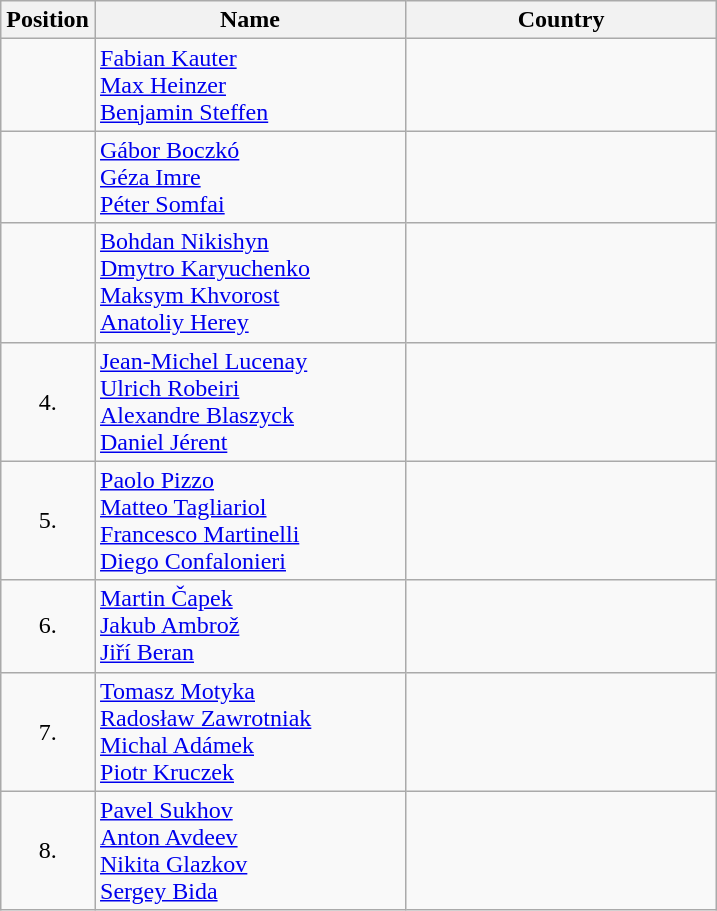<table class="wikitable">
<tr>
<th width="20">Position</th>
<th width="200">Name</th>
<th width="200">Country</th>
</tr>
<tr>
<td align="center"></td>
<td><a href='#'>Fabian Kauter</a><br><a href='#'>Max Heinzer</a><br><a href='#'>Benjamin Steffen</a></td>
<td></td>
</tr>
<tr>
<td align="center"></td>
<td><a href='#'>Gábor Boczkó</a><br><a href='#'>Géza Imre</a><br><a href='#'>Péter Somfai</a></td>
<td></td>
</tr>
<tr>
<td align="center"></td>
<td><a href='#'>Bohdan Nikishyn</a><br><a href='#'>Dmytro Karyuchenko</a><br><a href='#'>Maksym Khvorost</a><br><a href='#'>Anatoliy Herey</a></td>
<td></td>
</tr>
<tr>
<td align="center">4.</td>
<td><a href='#'>Jean-Michel Lucenay</a><br><a href='#'>Ulrich Robeiri</a><br><a href='#'>Alexandre Blaszyck</a><br><a href='#'>Daniel Jérent</a></td>
<td></td>
</tr>
<tr>
<td align="center">5.</td>
<td><a href='#'>Paolo Pizzo</a><br><a href='#'>Matteo Tagliariol</a><br><a href='#'>Francesco Martinelli</a><br><a href='#'>Diego Confalonieri</a></td>
<td></td>
</tr>
<tr>
<td align="center">6.</td>
<td><a href='#'>Martin Čapek</a><br><a href='#'>Jakub Ambrož</a><br><a href='#'>Jiří Beran</a></td>
<td></td>
</tr>
<tr>
<td align="center">7.</td>
<td><a href='#'>Tomasz Motyka</a><br><a href='#'>Radosław Zawrotniak</a><br><a href='#'>Michal Adámek</a><br><a href='#'>Piotr Kruczek</a></td>
<td></td>
</tr>
<tr>
<td align="center">8.</td>
<td><a href='#'>Pavel Sukhov</a><br><a href='#'>Anton Avdeev</a><br><a href='#'>Nikita Glazkov</a><br><a href='#'>Sergey Bida</a></td>
<td></td>
</tr>
</table>
